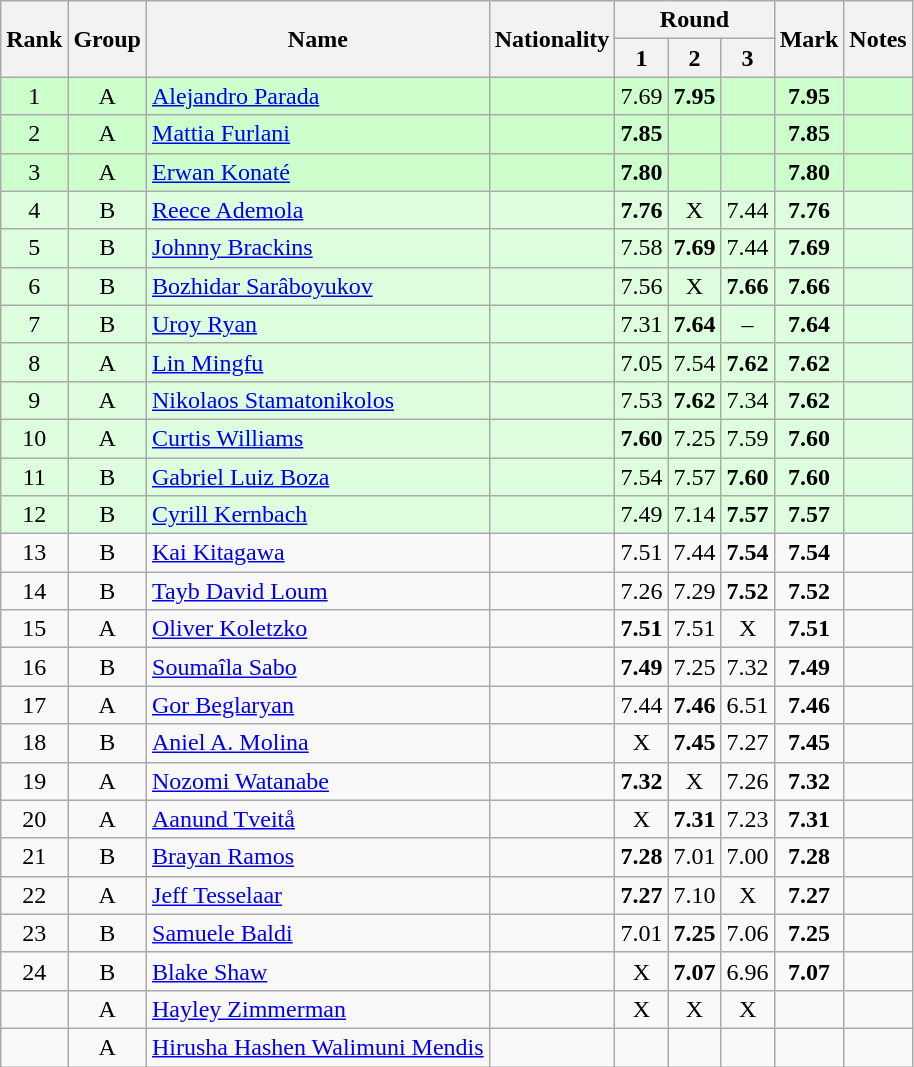<table class="wikitable sortable" style="text-align:center">
<tr>
<th rowspan=2>Rank</th>
<th rowspan=2>Group</th>
<th rowspan=2>Name</th>
<th rowspan=2>Nationality</th>
<th colspan=3>Round</th>
<th rowspan=2>Mark</th>
<th rowspan=2>Notes</th>
</tr>
<tr>
<th>1</th>
<th>2</th>
<th>3</th>
</tr>
<tr bgcolor=ccffcc>
<td>1</td>
<td>A</td>
<td align=left><a href='#'>Alejandro Parada</a></td>
<td align=left></td>
<td>7.69</td>
<td><strong>7.95</strong></td>
<td></td>
<td><strong>7.95</strong></td>
<td> </td>
</tr>
<tr bgcolor=ccffcc>
<td>2</td>
<td>A</td>
<td align=left><a href='#'>Mattia Furlani</a></td>
<td align=left></td>
<td><strong>7.85</strong></td>
<td></td>
<td></td>
<td><strong>7.85</strong></td>
<td></td>
</tr>
<tr bgcolor=ccffcc>
<td>3</td>
<td>A</td>
<td align=left><a href='#'>Erwan Konaté</a></td>
<td align=left></td>
<td><strong>7.80</strong></td>
<td></td>
<td></td>
<td><strong>7.80</strong></td>
<td></td>
</tr>
<tr bgcolor=ddffdd>
<td>4</td>
<td>B</td>
<td align=left><a href='#'>Reece Ademola</a></td>
<td align=left></td>
<td><strong>7.76</strong></td>
<td>X</td>
<td>7.44</td>
<td><strong>7.76</strong></td>
<td> </td>
</tr>
<tr bgcolor=ddffdd>
<td>5</td>
<td>B</td>
<td align=left><a href='#'>Johnny Brackins</a></td>
<td align=left></td>
<td>7.58</td>
<td><strong>7.69</strong></td>
<td>7.44</td>
<td><strong>7.69</strong></td>
<td></td>
</tr>
<tr bgcolor=ddffdd>
<td>6</td>
<td>B</td>
<td align=left><a href='#'>Bozhidar Sarâboyukov</a></td>
<td align=left></td>
<td>7.56</td>
<td>X</td>
<td><strong>7.66</strong></td>
<td><strong>7.66</strong></td>
<td></td>
</tr>
<tr bgcolor=ddffdd>
<td>7</td>
<td>B</td>
<td align=left><a href='#'>Uroy Ryan</a></td>
<td align=left></td>
<td>7.31</td>
<td><strong>7.64</strong></td>
<td>–</td>
<td><strong>7.64</strong></td>
<td></td>
</tr>
<tr bgcolor=ddffdd>
<td>8</td>
<td>A</td>
<td align=left><a href='#'>Lin Mingfu</a></td>
<td align=left></td>
<td>7.05</td>
<td>7.54</td>
<td><strong>7.62</strong></td>
<td><strong>7.62</strong></td>
<td> </td>
</tr>
<tr bgcolor=ddffdd>
<td>9</td>
<td>A</td>
<td align=left><a href='#'>Nikolaos Stamatonikolos</a></td>
<td align=left></td>
<td>7.53</td>
<td><strong>7.62</strong></td>
<td>7.34</td>
<td><strong>7.62</strong></td>
<td> </td>
</tr>
<tr bgcolor=ddffdd>
<td>10</td>
<td>A</td>
<td align=left><a href='#'>Curtis Williams</a></td>
<td align="left"></td>
<td><strong>7.60</strong></td>
<td>7.25</td>
<td>7.59</td>
<td><strong>7.60</strong></td>
<td></td>
</tr>
<tr bgcolor=ddffdd>
<td>11</td>
<td>B</td>
<td align=left><a href='#'>Gabriel Luiz Boza</a></td>
<td align=left></td>
<td>7.54</td>
<td>7.57</td>
<td><strong>7.60</strong></td>
<td><strong>7.60</strong></td>
<td></td>
</tr>
<tr bgcolor=ddffdd>
<td>12</td>
<td>B</td>
<td align=left><a href='#'>Cyrill Kernbach</a></td>
<td align=left></td>
<td>7.49</td>
<td>7.14</td>
<td><strong>7.57</strong></td>
<td><strong>7.57</strong></td>
<td></td>
</tr>
<tr>
<td>13</td>
<td>B</td>
<td align=left><a href='#'>Kai Kitagawa</a></td>
<td align=left></td>
<td>7.51</td>
<td>7.44</td>
<td><strong>7.54</strong></td>
<td><strong>7.54</strong></td>
<td></td>
</tr>
<tr>
<td>14</td>
<td>B</td>
<td align=left><a href='#'>Tayb David Loum</a></td>
<td align=left></td>
<td>7.26</td>
<td>7.29</td>
<td><strong>7.52</strong></td>
<td><strong>7.52</strong></td>
<td></td>
</tr>
<tr>
<td>15</td>
<td>A</td>
<td align=left><a href='#'>Oliver Koletzko</a></td>
<td align=left></td>
<td><strong>7.51</strong></td>
<td>7.51</td>
<td>X</td>
<td><strong>7.51</strong></td>
<td></td>
</tr>
<tr>
<td>16</td>
<td>B</td>
<td align=left><a href='#'>Soumaîla Sabo</a></td>
<td align=left></td>
<td><strong>7.49</strong></td>
<td>7.25</td>
<td>7.32</td>
<td><strong>7.49</strong></td>
<td></td>
</tr>
<tr>
<td>17</td>
<td>A</td>
<td align=left><a href='#'>Gor Beglaryan</a></td>
<td align=left></td>
<td>7.44</td>
<td><strong>7.46</strong></td>
<td>6.51</td>
<td><strong>7.46</strong></td>
<td></td>
</tr>
<tr>
<td>18</td>
<td>B</td>
<td align=left><a href='#'>Aniel A. Molina</a></td>
<td align=left></td>
<td>X</td>
<td><strong>7.45</strong></td>
<td>7.27</td>
<td><strong>7.45</strong></td>
<td></td>
</tr>
<tr>
<td>19</td>
<td>A</td>
<td align=left><a href='#'>Nozomi Watanabe</a></td>
<td align=left></td>
<td><strong>7.32</strong></td>
<td>X</td>
<td>7.26</td>
<td><strong>7.32</strong></td>
<td></td>
</tr>
<tr>
<td>20</td>
<td>A</td>
<td align=left><a href='#'>Aanund Tveitå</a></td>
<td align=left></td>
<td>X</td>
<td><strong>7.31</strong></td>
<td>7.23</td>
<td><strong>7.31</strong></td>
<td></td>
</tr>
<tr>
<td>21</td>
<td>B</td>
<td align=left><a href='#'>Brayan Ramos</a></td>
<td align=left></td>
<td><strong>7.28</strong></td>
<td>7.01</td>
<td>7.00</td>
<td><strong>7.28</strong></td>
<td></td>
</tr>
<tr>
<td>22</td>
<td>A</td>
<td align=left><a href='#'>Jeff Tesselaar</a></td>
<td align=left></td>
<td><strong>7.27</strong></td>
<td>7.10</td>
<td>X</td>
<td><strong>7.27</strong></td>
<td></td>
</tr>
<tr>
<td>23</td>
<td>B</td>
<td align=left><a href='#'>Samuele Baldi</a></td>
<td align=left></td>
<td>7.01</td>
<td><strong>7.25</strong></td>
<td>7.06</td>
<td><strong>7.25</strong></td>
<td></td>
</tr>
<tr>
<td>24</td>
<td>B</td>
<td align=left><a href='#'>Blake Shaw</a></td>
<td align=left></td>
<td>X</td>
<td><strong>7.07</strong></td>
<td>6.96</td>
<td><strong>7.07</strong></td>
<td></td>
</tr>
<tr>
<td></td>
<td>A</td>
<td align=left><a href='#'>Hayley Zimmerman</a></td>
<td align=left></td>
<td>X</td>
<td>X</td>
<td>X</td>
<td></td>
<td></td>
</tr>
<tr>
<td></td>
<td>A</td>
<td align=left><a href='#'>Hirusha Hashen Walimuni Mendis</a></td>
<td align=left></td>
<td></td>
<td></td>
<td></td>
<td></td>
<td></td>
</tr>
</table>
